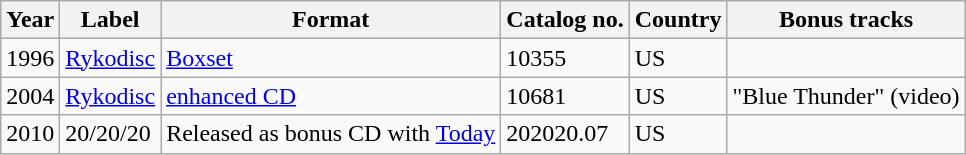<table class="wikitable">
<tr>
<th>Year</th>
<th>Label</th>
<th>Format</th>
<th>Catalog no.</th>
<th>Country</th>
<th>Bonus tracks</th>
</tr>
<tr>
<td>1996</td>
<td><a href='#'>Rykodisc</a></td>
<td><a href='#'>Boxset</a></td>
<td>10355</td>
<td>US</td>
<td></td>
</tr>
<tr>
<td>2004</td>
<td><a href='#'>Rykodisc</a></td>
<td><a href='#'>enhanced CD</a></td>
<td>10681</td>
<td>US</td>
<td>"Blue Thunder" (video)</td>
</tr>
<tr>
<td>2010</td>
<td>20/20/20</td>
<td>Released as bonus CD with <a href='#'>Today</a></td>
<td>202020.07</td>
<td>US</td>
<td></td>
</tr>
</table>
